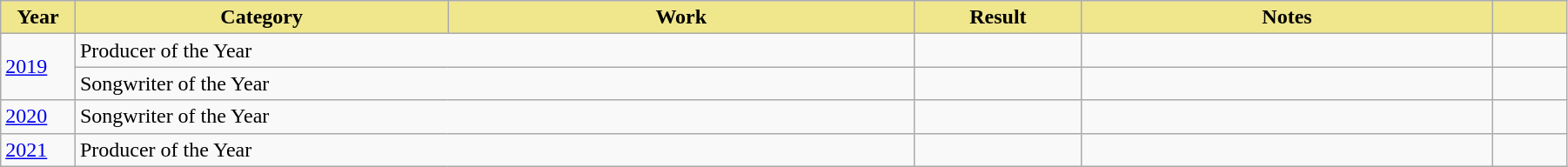<table class="wikitable" width="95%">
<tr>
<th style="background:#F0E68C" width="4%">Year</th>
<th style="background:#F0E68C" width="20%">Category</th>
<th style="background:#F0E68C" width="25%">Work</th>
<th style="background:#F0E68C" width="9%">Result</th>
<th style="background:#F0E68C" width="22%">Notes</th>
<th style="background:#F0E68C" width="4%"></th>
</tr>
<tr>
<td rowspan="2"><a href='#'>2019</a></td>
<td colspan="2">Producer of the Year</td>
<td></td>
<td style="font-size:85%;"></td>
<td style="text-align:center;"></td>
</tr>
<tr>
<td colspan="2">Songwriter of the Year</td>
<td></td>
<td style="font-size:85%;"></td>
<td style="text-align:center;"></td>
</tr>
<tr>
<td><a href='#'>2020</a></td>
<td colspan="2">Songwriter of the Year</td>
<td></td>
<td style="font-size:85%;"></td>
<td style="text-align:center;"></td>
</tr>
<tr>
<td><a href='#'>2021</a></td>
<td colspan="2">Producer of the Year</td>
<td></td>
<td style="font-size:85%;"></td>
<td style="text-align:center;"></td>
</tr>
</table>
